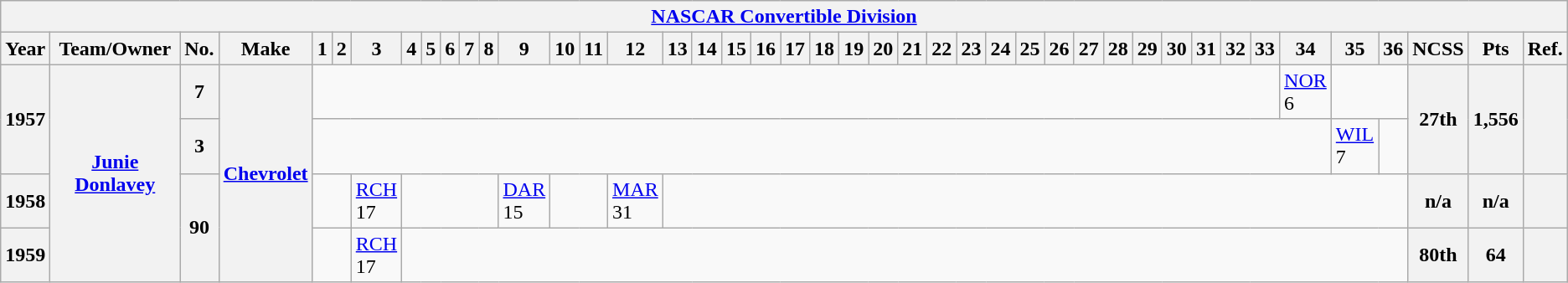<table class="wikitable">
<tr>
<th colspan="43"><a href='#'>NASCAR Convertible Division</a></th>
</tr>
<tr>
<th>Year</th>
<th>Team/Owner</th>
<th>No.</th>
<th>Make</th>
<th>1</th>
<th>2</th>
<th>3</th>
<th>4</th>
<th>5</th>
<th>6</th>
<th>7</th>
<th>8</th>
<th>9</th>
<th>10</th>
<th>11</th>
<th>12</th>
<th>13</th>
<th>14</th>
<th>15</th>
<th>16</th>
<th>17</th>
<th>18</th>
<th>19</th>
<th>20</th>
<th>21</th>
<th>22</th>
<th>23</th>
<th>24</th>
<th>25</th>
<th>26</th>
<th>27</th>
<th>28</th>
<th>29</th>
<th>30</th>
<th>31</th>
<th>32</th>
<th>33</th>
<th>34</th>
<th>35</th>
<th>36</th>
<th>NCSS</th>
<th>Pts</th>
<th>Ref.</th>
</tr>
<tr>
<th rowspan="2">1957</th>
<th rowspan="4"><a href='#'>Junie Donlavey</a></th>
<th>7</th>
<th rowspan="4"><a href='#'>Chevrolet</a></th>
<td colspan="33"></td>
<td><a href='#'>NOR</a><br>6</td>
<td colspan="2"></td>
<th rowspan="2">27th</th>
<th rowspan="2">1,556</th>
<th rowspan="2"></th>
</tr>
<tr>
<th>3</th>
<td colspan="34"></td>
<td><a href='#'>WIL</a><br>7</td>
<td></td>
</tr>
<tr>
<th>1958</th>
<th rowspan="2">90</th>
<td colspan="2"></td>
<td><a href='#'>RCH</a><br>17</td>
<td colspan="5"></td>
<td><a href='#'>DAR</a><br>15</td>
<td colspan="2"></td>
<td><a href='#'>MAR</a><br>31</td>
<td colspan="24"></td>
<th>n/a</th>
<th>n/a</th>
<th></th>
</tr>
<tr>
<th>1959</th>
<td colspan="2"></td>
<td><a href='#'>RCH</a><br>17</td>
<td colspan="33"></td>
<th>80th</th>
<th>64</th>
<th></th>
</tr>
</table>
